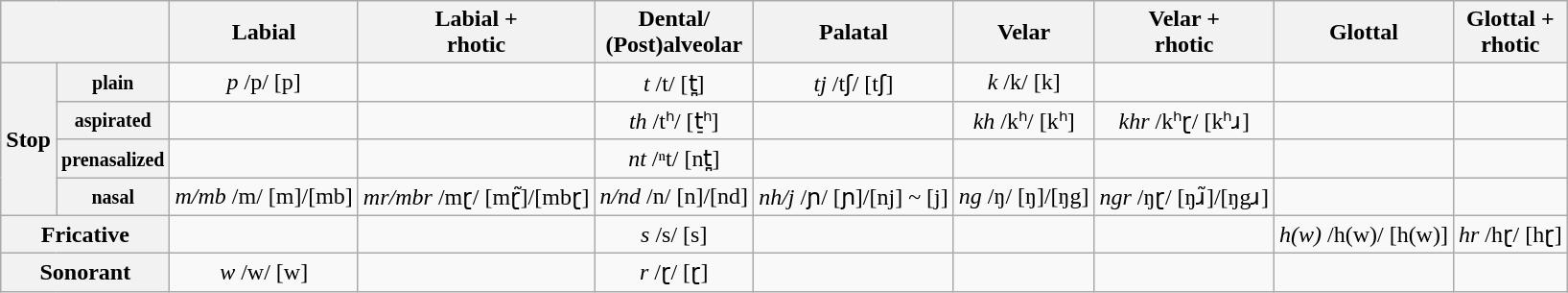<table class="wikitable" style="text-align: center;">
<tr>
<th colspan="2"></th>
<th>Labial</th>
<th>Labial +<br>rhotic</th>
<th>Dental/<br>(Post)alveolar</th>
<th>Palatal</th>
<th>Velar</th>
<th>Velar +<br>rhotic</th>
<th>Glottal</th>
<th>Glottal +<br>rhotic</th>
</tr>
<tr>
<th rowspan="4">Stop</th>
<th><small>plain</small></th>
<td><em>p</em> /p/ [p]</td>
<td></td>
<td><em>t</em> /t/ [t̪]</td>
<td><em>tj</em> /tʃ/ [tʃ]</td>
<td><em>k</em> /k/ [k]</td>
<td></td>
<td></td>
<td></td>
</tr>
<tr>
<th><small>aspirated</small></th>
<td></td>
<td></td>
<td><em>th</em> /tʰ/ [t̠ʰ]</td>
<td></td>
<td><em>kh</em> /kʰ/ [kʰ]</td>
<td><em>khr</em> /kʰɽ/ [kʰɹ]</td>
<td></td>
<td></td>
</tr>
<tr>
<th><small>prenasalized</small></th>
<td></td>
<td></td>
<td><em>nt</em> /ⁿt/ [nt̪]</td>
<td></td>
<td></td>
<td></td>
<td></td>
<td></td>
</tr>
<tr>
<th><small>nasal</small></th>
<td><em>m/mb</em> /m/ [m]/[mb]</td>
<td><em>mr/mbr</em> /mɽ/ [mɽ̃]/[mbɽ]</td>
<td><em>n/nd</em> /n/ [n]/[nd]</td>
<td><em>nh/j</em> /ɲ/ [ɲ]/[nj] ~ [j]</td>
<td><em>ng</em> /ŋ/ [ŋ]/[ŋg]</td>
<td><em>ngr</em> /ŋɽ/ [ŋɹ̃]/[ŋgɹ]</td>
<td></td>
<td></td>
</tr>
<tr>
<th colspan="2">Fricative</th>
<td></td>
<td></td>
<td><em>s</em> /s/ [s]</td>
<td></td>
<td></td>
<td></td>
<td><em>h(w)</em> /h(w)/ [h(w)]</td>
<td><em>hr</em> /hɽ/ [hɽ]</td>
</tr>
<tr>
<th colspan="2">Sonorant</th>
<td><em>w</em> /w/ [w]</td>
<td></td>
<td><em>r</em> /ɽ/ [ɽ]</td>
<td></td>
<td></td>
<td></td>
<td></td>
<td></td>
</tr>
</table>
